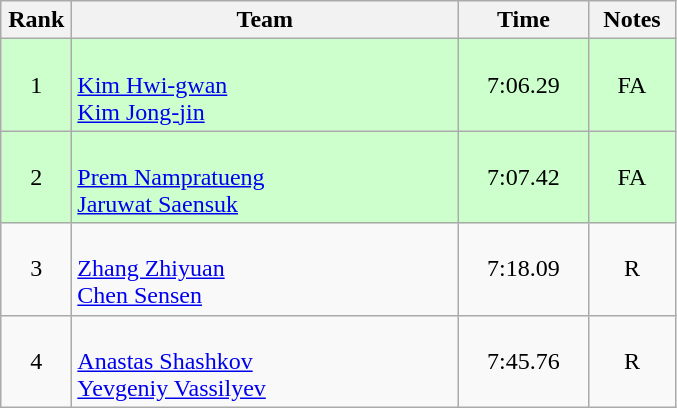<table class=wikitable style="text-align:center">
<tr>
<th width=40>Rank</th>
<th width=250>Team</th>
<th width=80>Time</th>
<th width=50>Notes</th>
</tr>
<tr bgcolor="ccffcc">
<td>1</td>
<td align="left"><br><a href='#'>Kim Hwi-gwan</a><br><a href='#'>Kim Jong-jin</a></td>
<td>7:06.29</td>
<td>FA</td>
</tr>
<tr bgcolor="ccffcc">
<td>2</td>
<td align="left"><br><a href='#'>Prem Nampratueng</a><br><a href='#'>Jaruwat Saensuk</a></td>
<td>7:07.42</td>
<td>FA</td>
</tr>
<tr>
<td>3</td>
<td align="left"><br><a href='#'>Zhang Zhiyuan</a><br><a href='#'>Chen Sensen</a></td>
<td>7:18.09</td>
<td>R</td>
</tr>
<tr>
<td>4</td>
<td align="left"><br><a href='#'>Anastas Shashkov</a><br><a href='#'>Yevgeniy Vassilyev</a></td>
<td>7:45.76</td>
<td>R</td>
</tr>
</table>
